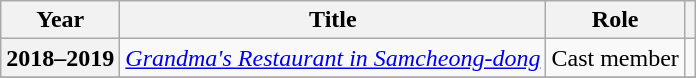<table class="wikitable  plainrowheaders">
<tr>
<th scope="col">Year</th>
<th scope="col">Title</th>
<th scope="col">Role</th>
<th scope="col" class="unsortable"></th>
</tr>
<tr>
<th scope="row">2018–2019</th>
<td><em><a href='#'>Grandma's Restaurant in Samcheong-dong</a></em></td>
<td>Cast member</td>
<td></td>
</tr>
<tr>
</tr>
</table>
